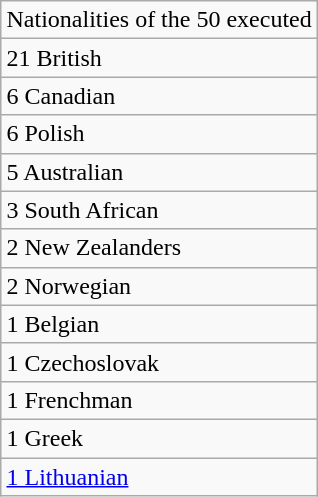<table class="wikitable" align="right">
<tr>
<td>Nationalities of the 50 executed</td>
</tr>
<tr>
<td> 21 British</td>
</tr>
<tr>
<td> 6 Canadian</td>
</tr>
<tr>
<td> 6 Polish</td>
</tr>
<tr>
<td> 5 Australian</td>
</tr>
<tr>
<td> 3 South African</td>
</tr>
<tr>
<td> 2 New Zealanders</td>
</tr>
<tr>
<td> 2 Norwegian</td>
</tr>
<tr>
<td> 1 Belgian</td>
</tr>
<tr>
<td> 1 Czechoslovak</td>
</tr>
<tr>
<td> 1 Frenchman</td>
</tr>
<tr>
<td> 1 Greek</td>
</tr>
<tr>
<td> <a href='#'>1 Lithuanian</a></td>
</tr>
</table>
